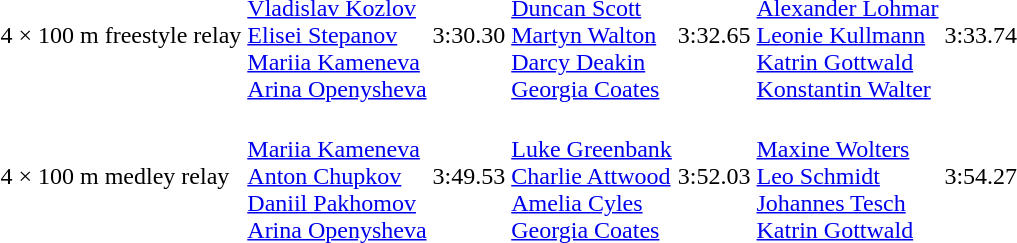<table>
<tr>
<td>4 × 100 m freestyle relay<br></td>
<td valign=top><br><a href='#'>Vladislav Kozlov</a> <br><a href='#'>Elisei Stepanov</a> <br><a href='#'>Mariia Kameneva</a> <br><a href='#'>Arina Openysheva</a></td>
<td>3:30.30</td>
<td valign=top><br><a href='#'>Duncan Scott</a> <br><a href='#'>Martyn Walton</a> <br><a href='#'>Darcy Deakin</a><br><a href='#'>Georgia Coates</a></td>
<td>3:32.65</td>
<td valign=top><br><a href='#'>Alexander Lohmar</a> <br><a href='#'>Leonie Kullmann</a> <br><a href='#'>Katrin Gottwald</a> <br><a href='#'>Konstantin Walter</a></td>
<td>3:33.74</td>
</tr>
<tr>
<td>4 × 100 m medley relay<br></td>
<td valign=top><br><a href='#'>Mariia Kameneva</a> <br><a href='#'>Anton Chupkov</a> <br><a href='#'>Daniil Pakhomov</a> <br><a href='#'>Arina Openysheva</a></td>
<td>3:49.53</td>
<td valign=top><br><a href='#'>Luke Greenbank</a> <br><a href='#'>Charlie Attwood</a> <br><a href='#'>Amelia Cyles</a><br><a href='#'>Georgia Coates</a></td>
<td>3:52.03</td>
<td valign=top><br><a href='#'>Maxine Wolters</a> <br><a href='#'>Leo Schmidt</a> <br><a href='#'>Johannes Tesch</a> <br><a href='#'>Katrin Gottwald</a></td>
<td>3:54.27</td>
</tr>
<tr>
</tr>
</table>
